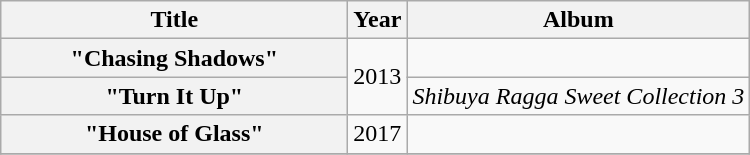<table class="wikitable plainrowheaders" style="text-align:center;" border="1">
<tr>
<th scope="col" style="width:14em;">Title</th>
<th scope="col">Year</th>
<th scope="col">Album</th>
</tr>
<tr>
<th scope="row">"Chasing Shadows"<br></th>
<td rowspan="2">2013</td>
<td></td>
</tr>
<tr>
<th scope="row">"Turn It Up"<br></th>
<td><em>Shibuya Ragga Sweet Collection 3</em></td>
</tr>
<tr>
<th scope="row">"House of Glass"<br></th>
<td rowspan="1">2017</td>
<td></td>
</tr>
<tr>
</tr>
</table>
